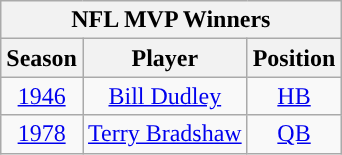<table class="wikitable sortable" style="text-align:center">
<tr>
<th colspan="4">NFL MVP Winners</th>
</tr>
<tr>
<th>Season</th>
<th>Player</th>
<th>Position</th>
</tr>
<tr>
<td><a href='#'>1946</a></td>
<td><a href='#'>Bill Dudley</a></td>
<td><a href='#'>HB</a></td>
</tr>
<tr>
<td><a href='#'>1978</a></td>
<td><a href='#'>Terry Bradshaw</a></td>
<td><a href='#'>QB</a></td>
</tr>
</table>
